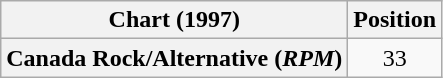<table class="wikitable plainrowheaders" style="text-align:center">
<tr>
<th>Chart (1997)</th>
<th>Position</th>
</tr>
<tr>
<th scope="row">Canada Rock/Alternative (<em>RPM</em>)</th>
<td>33</td>
</tr>
</table>
